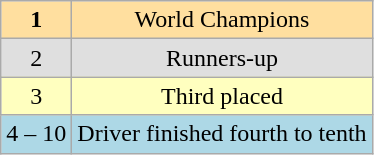<table class="wikitable" align="center">
<tr align="center">
<td style="background:#ffdf9f;"><strong>1</strong></td>
<td style="background:#ffdf9f;">World Champions</td>
</tr>
<tr align="center">
<td style="background:#dfdfdf;">2</td>
<td style="background:#dfdfdf;">Runners-up</td>
</tr>
<tr align="center">
<td style="background:#ffffbf;">3</td>
<td style="background:#ffffbf;">Third placed</td>
</tr>
<tr align="center">
<td style="background:lightblue;">4 – 10</td>
<td style="background:lightblue;">Driver finished fourth to tenth</td>
</tr>
</table>
